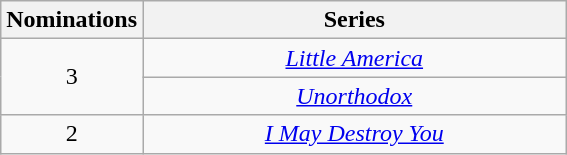<table class="wikitable" rowspan=2 border=2 style="text-align:center;">
<tr>
<th scope="col" width="50">Nominations</th>
<th scope="col" width="275">Series</th>
</tr>
<tr>
<td rowspan=2 style="text-align:center;">3</td>
<td><em><a href='#'>Little America</a></em></td>
</tr>
<tr>
<td><em><a href='#'>Unorthodox</a></em></td>
</tr>
<tr>
<td>2</td>
<td><em><a href='#'>I May Destroy You</a></em></td>
</tr>
</table>
